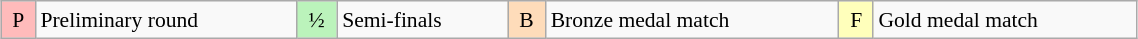<table class="wikitable" style="margin:0.5em auto; font-size:90%; line-height:1.25em;" width=60%;>
<tr>
<td bgcolor="#FFBBBB" align=center>P</td>
<td>Preliminary round</td>
<td bgcolor="#BBF3BB" align=center>½</td>
<td>Semi-finals</td>
<td bgcolor="#FEDCBA" align=center>B</td>
<td>Bronze medal match</td>
<td bgcolor="#FFFFBB" align=center>F</td>
<td>Gold medal match</td>
</tr>
</table>
